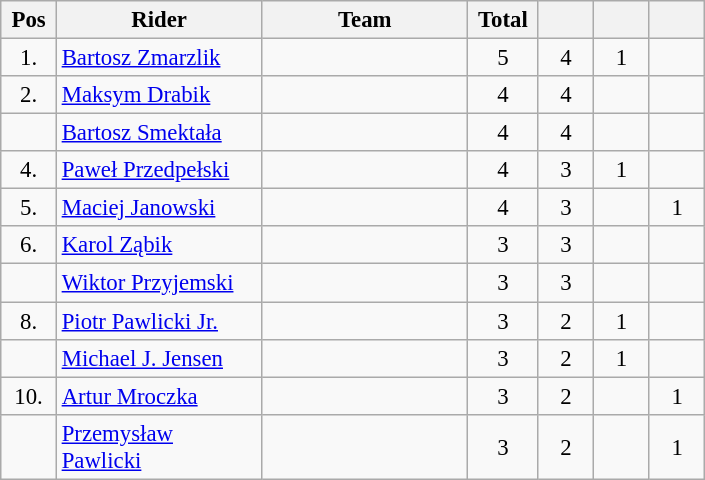<table class="wikitable" style="font-size: 95%">
<tr>
<th width=30px>Pos</th>
<th width=130px>Rider</th>
<th width=130px>Team</th>
<th width=40px>Total</th>
<th width=30px ></th>
<th width=30px ></th>
<th width=30px ></th>
</tr>
<tr align=center>
<td>1.</td>
<td align=left><a href='#'>Bartosz Zmarzlik</a></td>
<td align=left></td>
<td>5</td>
<td>4</td>
<td>1</td>
<td></td>
</tr>
<tr align=center>
<td>2.</td>
<td align=left><a href='#'>Maksym Drabik</a></td>
<td align=left></td>
<td>4</td>
<td>4</td>
<td></td>
<td></td>
</tr>
<tr align=center>
<td></td>
<td align=left><a href='#'>Bartosz Smektała</a></td>
<td align=left></td>
<td>4</td>
<td>4</td>
<td></td>
<td></td>
</tr>
<tr align=center>
<td>4.</td>
<td align=left><a href='#'>Paweł Przedpełski</a></td>
<td align=left></td>
<td>4</td>
<td>3</td>
<td>1</td>
<td></td>
</tr>
<tr align=center>
<td>5.</td>
<td align=left><a href='#'>Maciej Janowski</a></td>
<td align=left></td>
<td>4</td>
<td>3</td>
<td></td>
<td>1</td>
</tr>
<tr align=center>
<td>6.</td>
<td align=left><a href='#'>Karol Ząbik</a></td>
<td align=left></td>
<td>3</td>
<td>3</td>
<td></td>
<td></td>
</tr>
<tr align=center>
<td></td>
<td align=left><a href='#'>Wiktor Przyjemski</a></td>
<td align=left></td>
<td>3</td>
<td>3</td>
<td></td>
<td></td>
</tr>
<tr align=center>
<td>8.</td>
<td align=left><a href='#'>Piotr Pawlicki Jr.</a></td>
<td align=left></td>
<td>3</td>
<td>2</td>
<td>1</td>
<td></td>
</tr>
<tr align=center>
<td></td>
<td align=left><a href='#'>Michael J. Jensen</a></td>
<td align=left></td>
<td>3</td>
<td>2</td>
<td>1</td>
<td></td>
</tr>
<tr align=center>
<td>10.</td>
<td align=left><a href='#'>Artur Mroczka</a></td>
<td align=left></td>
<td>3</td>
<td>2</td>
<td></td>
<td>1</td>
</tr>
<tr align=center>
<td></td>
<td align=left><a href='#'>Przemysław Pawlicki</a></td>
<td align=left></td>
<td>3</td>
<td>2</td>
<td></td>
<td>1</td>
</tr>
</table>
